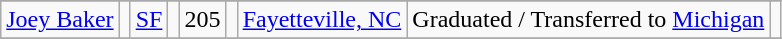<table class="wikitable sortable" style="text-align: center">
<tr align=center>
</tr>
<tr>
<td><a href='#'>Joey Baker</a></td>
<td></td>
<td><a href='#'>SF</a></td>
<td></td>
<td>205</td>
<td></td>
<td><a href='#'>Fayetteville, NC</a></td>
<td>Graduated / Transferred to <a href='#'>Michigan</a></td>
<td></td>
</tr>
<tr>
</tr>
</table>
